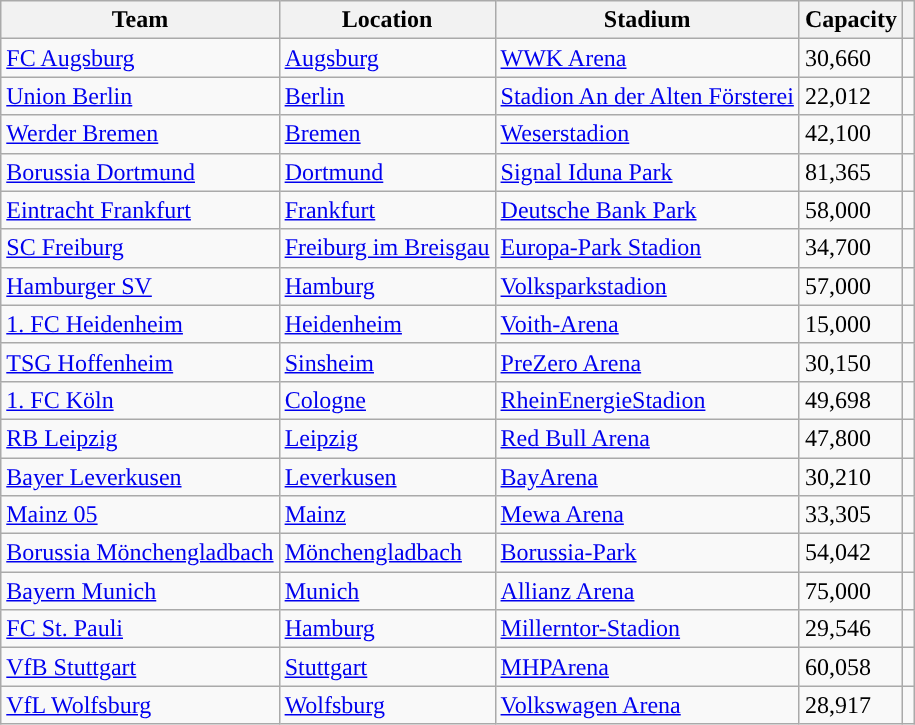<table class="wikitable sortable" style="text-align:left;">
<tr>
<th>Team</th>
<th>Location</th>
<th>Stadium</th>
<th>Capacity</th>
<th class="unsortable"></th>
</tr>
<tr>
<td data-sort-value="Augsburg"><a href='#'>FC Augsburg</a></td>
<td><a href='#'>Augsburg</a></td>
<td><a href='#'>WWK Arena</a></td>
<td>30,660</td>
<td style="text-align:center"></td>
</tr>
<tr>
<td data-sort-value="Berlin, Union"><a href='#'>Union Berlin</a></td>
<td><a href='#'>Berlin</a></td>
<td><a href='#'>Stadion An der Alten Försterei</a></td>
<td>22,012</td>
<td style="text-align:center"></td>
</tr>
<tr>
<td data-sort-value="Bremen"><a href='#'>Werder Bremen</a></td>
<td><a href='#'>Bremen</a></td>
<td><a href='#'>Weserstadion</a></td>
<td>42,100</td>
<td style="text-align:center"></td>
</tr>
<tr>
<td data-sort-value="Dortmund"><a href='#'>Borussia Dortmund</a></td>
<td><a href='#'>Dortmund</a></td>
<td><a href='#'>Signal Iduna Park</a></td>
<td>81,365</td>
<td style="text-align:center"></td>
</tr>
<tr>
<td data-sort-value="Frankfurt"><a href='#'>Eintracht Frankfurt</a></td>
<td><a href='#'>Frankfurt</a></td>
<td><a href='#'>Deutsche Bank Park</a></td>
<td>58,000</td>
<td style="text-align:center"></td>
</tr>
<tr>
<td data-sort-value="Freiburg"><a href='#'>SC Freiburg</a></td>
<td><a href='#'>Freiburg im Breisgau</a></td>
<td><a href='#'>Europa-Park Stadion</a></td>
<td>34,700</td>
<td style="text-align:center"></td>
</tr>
<tr>
<td><a href='#'>Hamburger SV</a></td>
<td><a href='#'>Hamburg</a></td>
<td><a href='#'>Volksparkstadion</a></td>
<td>57,000</td>
<td style="text-align:center"></td>
</tr>
<tr>
<td data-sort-value="Heidenheim"><a href='#'>1. FC Heidenheim</a></td>
<td><a href='#'>Heidenheim</a></td>
<td><a href='#'>Voith-Arena</a></td>
<td>15,000</td>
<td style="text-align:center"></td>
</tr>
<tr>
<td data-sort-value="Hoffenheim"><a href='#'>TSG Hoffenheim</a></td>
<td><a href='#'>Sinsheim</a></td>
<td><a href='#'>PreZero Arena</a></td>
<td>30,150</td>
<td style="text-align:center"></td>
</tr>
<tr>
<td data-sort-value="Koln"><a href='#'>1. FC Köln</a></td>
<td><a href='#'>Cologne</a></td>
<td><a href='#'>RheinEnergieStadion</a></td>
<td>49,698</td>
</tr>
<tr>
<td data-sort-value="Leipzig"><a href='#'>RB Leipzig</a></td>
<td><a href='#'>Leipzig</a></td>
<td><a href='#'>Red Bull Arena</a></td>
<td>47,800</td>
<td style="text-align:center"></td>
</tr>
<tr>
<td data-sort-value="Leverkusen"><a href='#'>Bayer Leverkusen</a></td>
<td><a href='#'>Leverkusen</a></td>
<td><a href='#'>BayArena</a></td>
<td>30,210</td>
<td style="text-align:center"></td>
</tr>
<tr>
<td data-sort-value="Mainz"><a href='#'>Mainz 05</a></td>
<td><a href='#'>Mainz</a></td>
<td><a href='#'>Mewa Arena</a></td>
<td>33,305</td>
<td style="text-align:center"></td>
</tr>
<tr>
<td data-sort-value="Monchengladbach"><a href='#'>Borussia Mönchengladbach</a></td>
<td><a href='#'>Mönchengladbach</a></td>
<td><a href='#'>Borussia-Park</a></td>
<td>54,042</td>
<td style="text-align:center"></td>
</tr>
<tr>
<td data-sort-value="Munich"><a href='#'>Bayern Munich</a></td>
<td><a href='#'>Munich</a></td>
<td><a href='#'>Allianz Arena</a></td>
<td>75,000</td>
<td style="text-align:center"></td>
</tr>
<tr>
<td data-sort-value="St Pauli"><a href='#'>FC St. Pauli</a></td>
<td><a href='#'>Hamburg</a></td>
<td><a href='#'>Millerntor-Stadion</a></td>
<td>29,546</td>
<td style="text-align:center"></td>
</tr>
<tr>
<td data-sort-value="Stuttgart"><a href='#'>VfB Stuttgart</a></td>
<td><a href='#'>Stuttgart</a></td>
<td><a href='#'>MHPArena</a></td>
<td>60,058</td>
<td style="text-align:center"></td>
</tr>
<tr>
<td data-sort-value="Wolfsburg"><a href='#'>VfL Wolfsburg</a></td>
<td><a href='#'>Wolfsburg</a></td>
<td><a href='#'>Volkswagen Arena</a></td>
<td>28,917</td>
<td style="text-align:center"></td>
</tr>
</table>
